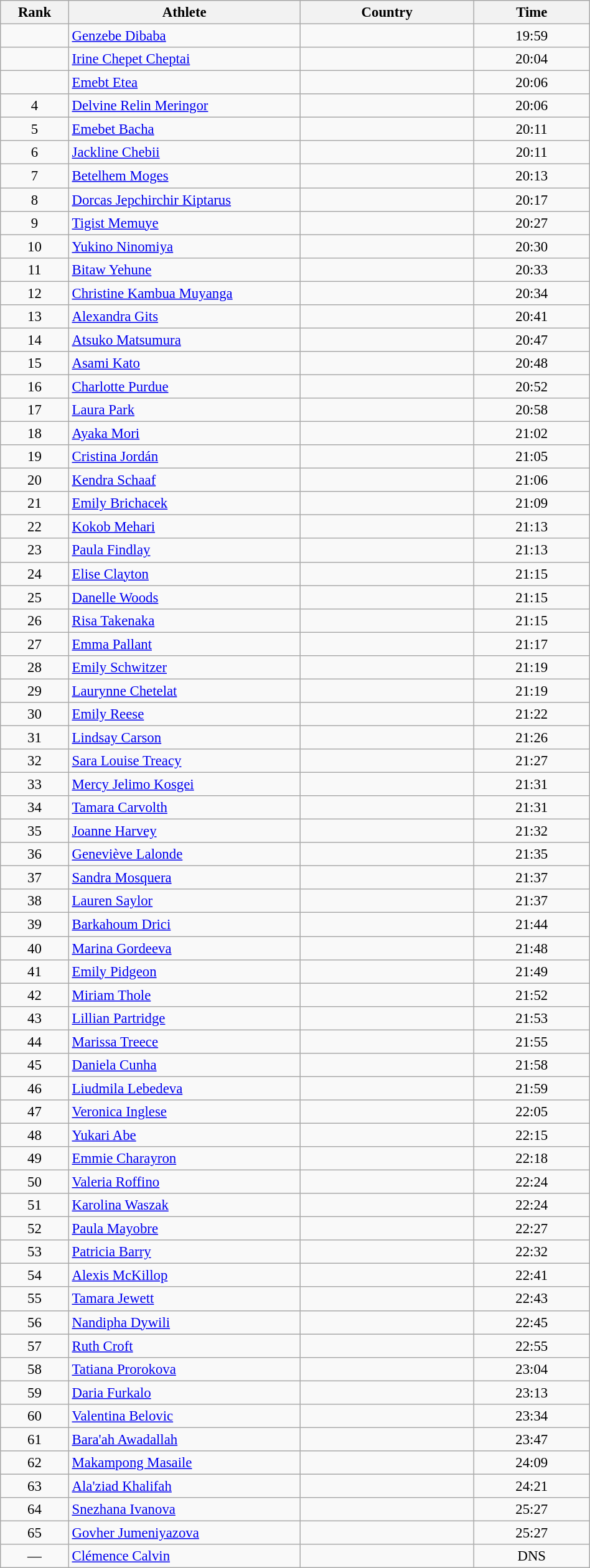<table class="wikitable sortable" style=" text-align:center; font-size:95%;" width="50%">
<tr>
<th width=5%>Rank</th>
<th width=20%>Athlete</th>
<th width=15%>Country</th>
<th width=10%>Time</th>
</tr>
<tr>
<td align=center></td>
<td align=left><a href='#'>Genzebe Dibaba</a></td>
<td align=left></td>
<td>19:59</td>
</tr>
<tr>
<td align=center></td>
<td align=left><a href='#'>Irine Chepet Cheptai</a></td>
<td align=left></td>
<td>20:04</td>
</tr>
<tr>
<td align=center></td>
<td align=left><a href='#'>Emebt Etea</a></td>
<td align=left></td>
<td>20:06</td>
</tr>
<tr>
<td align=center>4</td>
<td align=left><a href='#'>Delvine Relin Meringor</a></td>
<td align=left></td>
<td>20:06</td>
</tr>
<tr>
<td align=center>5</td>
<td align=left><a href='#'>Emebet Bacha</a></td>
<td align=left></td>
<td>20:11</td>
</tr>
<tr>
<td align=center>6</td>
<td align=left><a href='#'>Jackline Chebii</a></td>
<td align=left></td>
<td>20:11</td>
</tr>
<tr>
<td align=center>7</td>
<td align=left><a href='#'>Betelhem Moges</a></td>
<td align=left></td>
<td>20:13</td>
</tr>
<tr>
<td align=center>8</td>
<td align=left><a href='#'>Dorcas Jepchirchir Kiptarus</a></td>
<td align=left></td>
<td>20:17</td>
</tr>
<tr>
<td align=center>9</td>
<td align=left><a href='#'>Tigist Memuye</a></td>
<td align=left></td>
<td>20:27</td>
</tr>
<tr>
<td align=center>10</td>
<td align=left><a href='#'>Yukino Ninomiya</a></td>
<td align=left></td>
<td>20:30</td>
</tr>
<tr>
<td align=center>11</td>
<td align=left><a href='#'>Bitaw Yehune</a></td>
<td align=left></td>
<td>20:33</td>
</tr>
<tr>
<td align=center>12</td>
<td align=left><a href='#'>Christine Kambua Muyanga</a></td>
<td align=left></td>
<td>20:34</td>
</tr>
<tr>
<td align=center>13</td>
<td align=left><a href='#'>Alexandra Gits</a></td>
<td align=left></td>
<td>20:41</td>
</tr>
<tr>
<td align=center>14</td>
<td align=left><a href='#'>Atsuko Matsumura</a></td>
<td align=left></td>
<td>20:47</td>
</tr>
<tr>
<td align=center>15</td>
<td align=left><a href='#'>Asami Kato</a></td>
<td align=left></td>
<td>20:48</td>
</tr>
<tr>
<td align=center>16</td>
<td align=left><a href='#'>Charlotte Purdue</a></td>
<td align=left></td>
<td>20:52</td>
</tr>
<tr>
<td align=center>17</td>
<td align=left><a href='#'>Laura Park</a></td>
<td align=left></td>
<td>20:58</td>
</tr>
<tr>
<td align=center>18</td>
<td align=left><a href='#'>Ayaka Mori</a></td>
<td align=left></td>
<td>21:02</td>
</tr>
<tr>
<td align=center>19</td>
<td align=left><a href='#'>Cristina Jordán</a></td>
<td align=left></td>
<td>21:05</td>
</tr>
<tr>
<td align=center>20</td>
<td align=left><a href='#'>Kendra Schaaf</a></td>
<td align=left></td>
<td>21:06</td>
</tr>
<tr>
<td align=center>21</td>
<td align=left><a href='#'>Emily Brichacek</a></td>
<td align=left></td>
<td>21:09</td>
</tr>
<tr>
<td align=center>22</td>
<td align=left><a href='#'>Kokob Mehari</a></td>
<td align=left></td>
<td>21:13</td>
</tr>
<tr>
<td align=center>23</td>
<td align=left><a href='#'>Paula Findlay</a></td>
<td align=left></td>
<td>21:13</td>
</tr>
<tr>
<td align=center>24</td>
<td align=left><a href='#'>Elise Clayton</a></td>
<td align=left></td>
<td>21:15</td>
</tr>
<tr>
<td align=center>25</td>
<td align=left><a href='#'>Danelle Woods</a></td>
<td align=left></td>
<td>21:15</td>
</tr>
<tr>
<td align=center>26</td>
<td align=left><a href='#'>Risa Takenaka</a></td>
<td align=left></td>
<td>21:15</td>
</tr>
<tr>
<td align=center>27</td>
<td align=left><a href='#'>Emma Pallant</a></td>
<td align=left></td>
<td>21:17</td>
</tr>
<tr>
<td align=center>28</td>
<td align=left><a href='#'>Emily Schwitzer</a></td>
<td align=left></td>
<td>21:19</td>
</tr>
<tr>
<td align=center>29</td>
<td align=left><a href='#'>Laurynne Chetelat</a></td>
<td align=left></td>
<td>21:19</td>
</tr>
<tr>
<td align=center>30</td>
<td align=left><a href='#'>Emily Reese</a></td>
<td align=left></td>
<td>21:22</td>
</tr>
<tr>
<td align=center>31</td>
<td align=left><a href='#'>Lindsay Carson</a></td>
<td align=left></td>
<td>21:26</td>
</tr>
<tr>
<td align=center>32</td>
<td align=left><a href='#'>Sara Louise Treacy</a></td>
<td align=left></td>
<td>21:27</td>
</tr>
<tr>
<td align=center>33</td>
<td align=left><a href='#'>Mercy Jelimo Kosgei</a></td>
<td align=left></td>
<td>21:31</td>
</tr>
<tr>
<td align=center>34</td>
<td align=left><a href='#'>Tamara Carvolth</a></td>
<td align=left></td>
<td>21:31</td>
</tr>
<tr>
<td align=center>35</td>
<td align=left><a href='#'>Joanne Harvey</a></td>
<td align=left></td>
<td>21:32</td>
</tr>
<tr>
<td align=center>36</td>
<td align=left><a href='#'>Geneviève Lalonde</a></td>
<td align=left></td>
<td>21:35</td>
</tr>
<tr>
<td align=center>37</td>
<td align=left><a href='#'>Sandra Mosquera</a></td>
<td align=left></td>
<td>21:37</td>
</tr>
<tr>
<td align=center>38</td>
<td align=left><a href='#'>Lauren Saylor</a></td>
<td align=left></td>
<td>21:37</td>
</tr>
<tr>
<td align=center>39</td>
<td align=left><a href='#'>Barkahoum Drici</a></td>
<td align=left></td>
<td>21:44</td>
</tr>
<tr>
<td align=center>40</td>
<td align=left><a href='#'>Marina Gordeeva</a></td>
<td align=left></td>
<td>21:48</td>
</tr>
<tr>
<td align=center>41</td>
<td align=left><a href='#'>Emily Pidgeon</a></td>
<td align=left></td>
<td>21:49</td>
</tr>
<tr>
<td align=center>42</td>
<td align=left><a href='#'>Miriam Thole</a></td>
<td align=left></td>
<td>21:52</td>
</tr>
<tr>
<td align=center>43</td>
<td align=left><a href='#'>Lillian Partridge</a></td>
<td align=left></td>
<td>21:53</td>
</tr>
<tr>
<td align=center>44</td>
<td align=left><a href='#'>Marissa Treece</a></td>
<td align=left></td>
<td>21:55</td>
</tr>
<tr>
<td align=center>45</td>
<td align=left><a href='#'>Daniela Cunha</a></td>
<td align=left></td>
<td>21:58</td>
</tr>
<tr>
<td align=center>46</td>
<td align=left><a href='#'>Liudmila Lebedeva</a></td>
<td align=left></td>
<td>21:59</td>
</tr>
<tr>
<td align=center>47</td>
<td align=left><a href='#'>Veronica Inglese</a></td>
<td align=left></td>
<td>22:05</td>
</tr>
<tr>
<td align=center>48</td>
<td align=left><a href='#'>Yukari Abe</a></td>
<td align=left></td>
<td>22:15</td>
</tr>
<tr>
<td align=center>49</td>
<td align=left><a href='#'>Emmie Charayron</a></td>
<td align=left></td>
<td>22:18</td>
</tr>
<tr>
<td align=center>50</td>
<td align=left><a href='#'>Valeria Roffino</a></td>
<td align=left></td>
<td>22:24</td>
</tr>
<tr>
<td align=center>51</td>
<td align=left><a href='#'>Karolina Waszak</a></td>
<td align=left></td>
<td>22:24</td>
</tr>
<tr>
<td align=center>52</td>
<td align=left><a href='#'>Paula Mayobre</a></td>
<td align=left></td>
<td>22:27</td>
</tr>
<tr>
<td align=center>53</td>
<td align=left><a href='#'>Patricia Barry</a></td>
<td align=left></td>
<td>22:32</td>
</tr>
<tr>
<td align=center>54</td>
<td align=left><a href='#'>Alexis McKillop</a></td>
<td align=left></td>
<td>22:41</td>
</tr>
<tr>
<td align=center>55</td>
<td align=left><a href='#'>Tamara Jewett</a></td>
<td align=left></td>
<td>22:43</td>
</tr>
<tr>
<td align=center>56</td>
<td align=left><a href='#'>Nandipha Dywili</a></td>
<td align=left></td>
<td>22:45</td>
</tr>
<tr>
<td align=center>57</td>
<td align=left><a href='#'>Ruth Croft</a></td>
<td align=left></td>
<td>22:55</td>
</tr>
<tr>
<td align=center>58</td>
<td align=left><a href='#'>Tatiana Prorokova</a></td>
<td align=left></td>
<td>23:04</td>
</tr>
<tr>
<td align=center>59</td>
<td align=left><a href='#'>Daria Furkalo</a></td>
<td align=left></td>
<td>23:13</td>
</tr>
<tr>
<td align=center>60</td>
<td align=left><a href='#'>Valentina Belovic</a></td>
<td align=left></td>
<td>23:34</td>
</tr>
<tr>
<td align=center>61</td>
<td align=left><a href='#'>Bara'ah Awadallah</a></td>
<td align=left></td>
<td>23:47</td>
</tr>
<tr>
<td align=center>62</td>
<td align=left><a href='#'>Makampong Masaile</a></td>
<td align=left></td>
<td>24:09</td>
</tr>
<tr>
<td align=center>63</td>
<td align=left><a href='#'>Ala'ziad Khalifah</a></td>
<td align=left></td>
<td>24:21</td>
</tr>
<tr>
<td align=center>64</td>
<td align=left><a href='#'>Snezhana Ivanova</a></td>
<td align=left></td>
<td>25:27</td>
</tr>
<tr>
<td align=center>65</td>
<td align=left><a href='#'>Govher Jumeniyazova</a></td>
<td align=left></td>
<td>25:27</td>
</tr>
<tr>
<td align=center>—</td>
<td align=left><a href='#'>Clémence Calvin</a></td>
<td align=left></td>
<td>DNS</td>
</tr>
</table>
